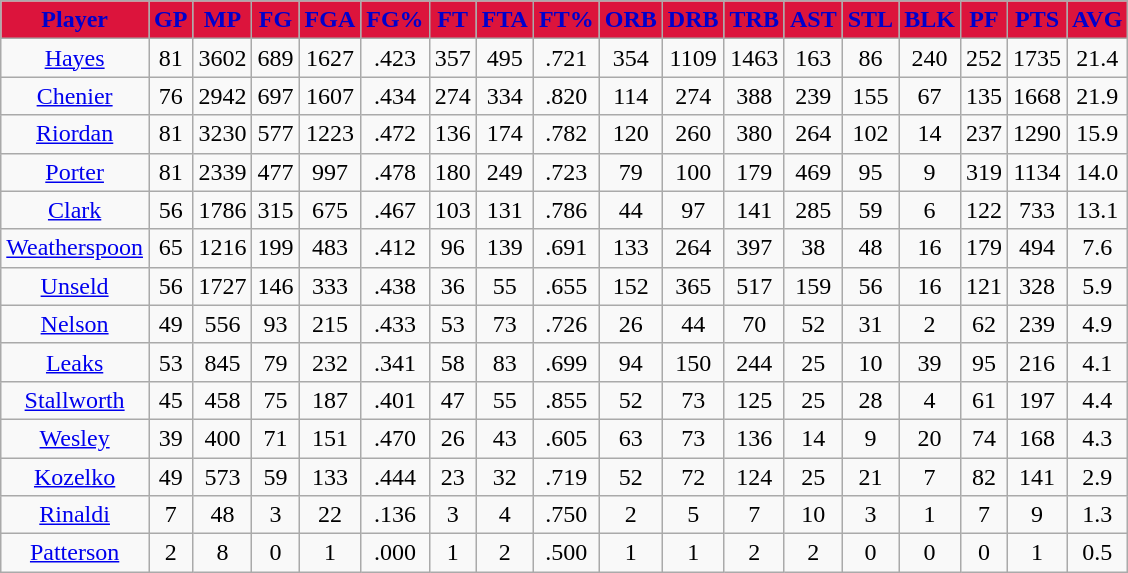<table class="wikitable">
<tr>
<th style="color:#0000CD; background:#DC143C;">Player</th>
<th style="color:#0000CD; background:#DC143C;">GP</th>
<th style="color:#0000CD; background:#DC143C;">MP</th>
<th style="color:#0000CD; background:#DC143C;">FG</th>
<th style="color:#0000CD; background:#DC143C;">FGA</th>
<th style="color:#0000CD; background:#DC143C;">FG%</th>
<th style="color:#0000CD; background:#DC143C;">FT</th>
<th style="color:#0000CD; background:#DC143C;">FTA</th>
<th style="color:#0000CD; background:#DC143C;">FT%</th>
<th style="color:#0000CD; background:#DC143C;">ORB</th>
<th style="color:#0000CD; background:#DC143C;">DRB</th>
<th style="color:#0000CD; background:#DC143C;">TRB</th>
<th style="color:#0000CD; background:#DC143C;">AST</th>
<th style="color:#0000CD; background:#DC143C;">STL</th>
<th style="color:#0000CD; background:#DC143C;">BLK</th>
<th style="color:#0000CD; background:#DC143C;">PF</th>
<th style="color:#0000CD; background:#DC143C;">PTS</th>
<th style="color:#0000CD; background:#DC143C;">AVG</th>
</tr>
<tr align="center">
<td><a href='#'>Hayes</a></td>
<td>81</td>
<td>3602</td>
<td>689</td>
<td>1627</td>
<td>.423</td>
<td>357</td>
<td>495</td>
<td>.721</td>
<td>354</td>
<td>1109</td>
<td>1463</td>
<td>163</td>
<td>86</td>
<td>240</td>
<td>252</td>
<td>1735</td>
<td>21.4</td>
</tr>
<tr align="center">
<td><a href='#'>Chenier</a></td>
<td>76</td>
<td>2942</td>
<td>697</td>
<td>1607</td>
<td>.434</td>
<td>274</td>
<td>334</td>
<td>.820</td>
<td>114</td>
<td>274</td>
<td>388</td>
<td>239</td>
<td>155</td>
<td>67</td>
<td>135</td>
<td>1668</td>
<td>21.9</td>
</tr>
<tr align="center">
<td><a href='#'>Riordan</a></td>
<td>81</td>
<td>3230</td>
<td>577</td>
<td>1223</td>
<td>.472</td>
<td>136</td>
<td>174</td>
<td>.782</td>
<td>120</td>
<td>260</td>
<td>380</td>
<td>264</td>
<td>102</td>
<td>14</td>
<td>237</td>
<td>1290</td>
<td>15.9</td>
</tr>
<tr align="center">
<td><a href='#'>Porter</a></td>
<td>81</td>
<td>2339</td>
<td>477</td>
<td>997</td>
<td>.478</td>
<td>180</td>
<td>249</td>
<td>.723</td>
<td>79</td>
<td>100</td>
<td>179</td>
<td>469</td>
<td>95</td>
<td>9</td>
<td>319</td>
<td>1134</td>
<td>14.0</td>
</tr>
<tr align="center">
<td><a href='#'>Clark</a></td>
<td>56</td>
<td>1786</td>
<td>315</td>
<td>675</td>
<td>.467</td>
<td>103</td>
<td>131</td>
<td>.786</td>
<td>44</td>
<td>97</td>
<td>141</td>
<td>285</td>
<td>59</td>
<td>6</td>
<td>122</td>
<td>733</td>
<td>13.1</td>
</tr>
<tr align="center">
<td><a href='#'>Weatherspoon</a></td>
<td>65</td>
<td>1216</td>
<td>199</td>
<td>483</td>
<td>.412</td>
<td>96</td>
<td>139</td>
<td>.691</td>
<td>133</td>
<td>264</td>
<td>397</td>
<td>38</td>
<td>48</td>
<td>16</td>
<td>179</td>
<td>494</td>
<td>7.6</td>
</tr>
<tr align="center">
<td><a href='#'>Unseld</a></td>
<td>56</td>
<td>1727</td>
<td>146</td>
<td>333</td>
<td>.438</td>
<td>36</td>
<td>55</td>
<td>.655</td>
<td>152</td>
<td>365</td>
<td>517</td>
<td>159</td>
<td>56</td>
<td>16</td>
<td>121</td>
<td>328</td>
<td>5.9</td>
</tr>
<tr align="center">
<td><a href='#'>Nelson</a></td>
<td>49</td>
<td>556</td>
<td>93</td>
<td>215</td>
<td>.433</td>
<td>53</td>
<td>73</td>
<td>.726</td>
<td>26</td>
<td>44</td>
<td>70</td>
<td>52</td>
<td>31</td>
<td>2</td>
<td>62</td>
<td>239</td>
<td>4.9</td>
</tr>
<tr align="center">
<td><a href='#'>Leaks</a></td>
<td>53</td>
<td>845</td>
<td>79</td>
<td>232</td>
<td>.341</td>
<td>58</td>
<td>83</td>
<td>.699</td>
<td>94</td>
<td>150</td>
<td>244</td>
<td>25</td>
<td>10</td>
<td>39</td>
<td>95</td>
<td>216</td>
<td>4.1</td>
</tr>
<tr align="center">
<td><a href='#'>Stallworth</a></td>
<td>45</td>
<td>458</td>
<td>75</td>
<td>187</td>
<td>.401</td>
<td>47</td>
<td>55</td>
<td>.855</td>
<td>52</td>
<td>73</td>
<td>125</td>
<td>25</td>
<td>28</td>
<td>4</td>
<td>61</td>
<td>197</td>
<td>4.4</td>
</tr>
<tr align="center">
<td><a href='#'>Wesley</a></td>
<td>39</td>
<td>400</td>
<td>71</td>
<td>151</td>
<td>.470</td>
<td>26</td>
<td>43</td>
<td>.605</td>
<td>63</td>
<td>73</td>
<td>136</td>
<td>14</td>
<td>9</td>
<td>20</td>
<td>74</td>
<td>168</td>
<td>4.3</td>
</tr>
<tr align="center">
<td><a href='#'>Kozelko</a></td>
<td>49</td>
<td>573</td>
<td>59</td>
<td>133</td>
<td>.444</td>
<td>23</td>
<td>32</td>
<td>.719</td>
<td>52</td>
<td>72</td>
<td>124</td>
<td>25</td>
<td>21</td>
<td>7</td>
<td>82</td>
<td>141</td>
<td>2.9</td>
</tr>
<tr align="center">
<td><a href='#'>Rinaldi</a></td>
<td>7</td>
<td>48</td>
<td>3</td>
<td>22</td>
<td>.136</td>
<td>3</td>
<td>4</td>
<td>.750</td>
<td>2</td>
<td>5</td>
<td>7</td>
<td>10</td>
<td>3</td>
<td>1</td>
<td>7</td>
<td>9</td>
<td>1.3</td>
</tr>
<tr align="center">
<td><a href='#'>Patterson</a></td>
<td>2</td>
<td>8</td>
<td>0</td>
<td>1</td>
<td>.000</td>
<td>1</td>
<td>2</td>
<td>.500</td>
<td>1</td>
<td>1</td>
<td>2</td>
<td>2</td>
<td>0</td>
<td>0</td>
<td>0</td>
<td>1</td>
<td>0.5</td>
</tr>
</table>
